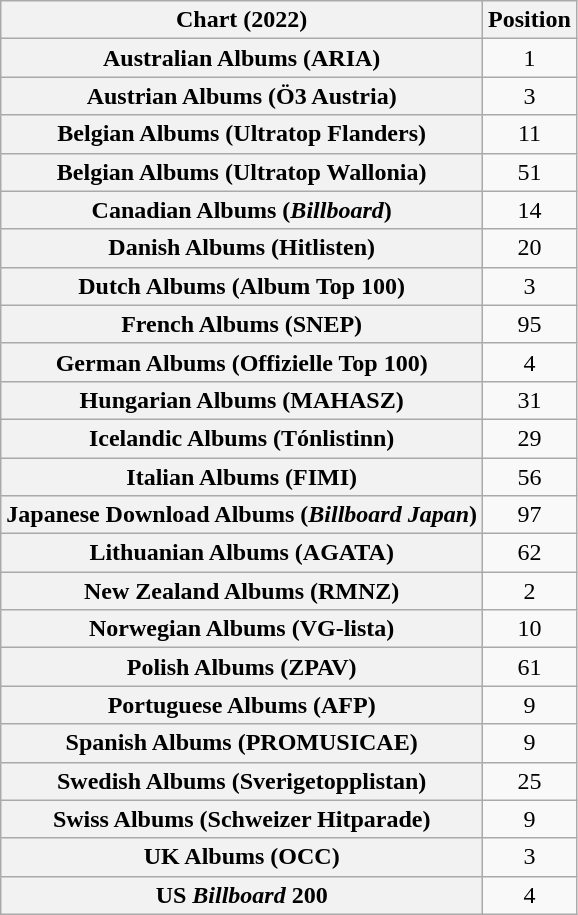<table class="wikitable sortable plainrowheaders" style="text-align:center">
<tr>
<th scope="col">Chart (2022)</th>
<th scope="col">Position</th>
</tr>
<tr>
<th scope="row">Australian Albums (ARIA)</th>
<td>1</td>
</tr>
<tr>
<th scope="row">Austrian Albums (Ö3 Austria)</th>
<td>3</td>
</tr>
<tr>
<th scope="row">Belgian Albums (Ultratop Flanders)</th>
<td>11</td>
</tr>
<tr>
<th scope="row">Belgian Albums (Ultratop Wallonia)</th>
<td>51</td>
</tr>
<tr>
<th scope="row">Canadian Albums (<em>Billboard</em>)</th>
<td>14</td>
</tr>
<tr>
<th scope="row">Danish Albums (Hitlisten)</th>
<td>20</td>
</tr>
<tr>
<th scope="row">Dutch Albums (Album Top 100)</th>
<td>3</td>
</tr>
<tr>
<th scope="row">French Albums (SNEP)</th>
<td>95</td>
</tr>
<tr>
<th scope="row">German Albums (Offizielle Top 100)</th>
<td>4</td>
</tr>
<tr>
<th scope="row">Hungarian Albums (MAHASZ)</th>
<td>31</td>
</tr>
<tr>
<th scope="row">Icelandic Albums (Tónlistinn)</th>
<td>29</td>
</tr>
<tr>
<th scope="row">Italian Albums (FIMI)</th>
<td>56</td>
</tr>
<tr>
<th scope="row">Japanese Download Albums (<em>Billboard Japan</em>)</th>
<td>97</td>
</tr>
<tr>
<th scope="row">Lithuanian Albums (AGATA)</th>
<td>62</td>
</tr>
<tr>
<th scope="row">New Zealand Albums (RMNZ)</th>
<td>2</td>
</tr>
<tr>
<th scope="row">Norwegian Albums (VG-lista)</th>
<td>10</td>
</tr>
<tr>
<th scope="row">Polish Albums (ZPAV)</th>
<td>61</td>
</tr>
<tr>
<th scope="row">Portuguese Albums (AFP)</th>
<td>9</td>
</tr>
<tr>
<th scope="row">Spanish Albums (PROMUSICAE)</th>
<td>9</td>
</tr>
<tr>
<th scope="row">Swedish Albums (Sverigetopplistan)</th>
<td>25</td>
</tr>
<tr>
<th scope="row">Swiss Albums (Schweizer Hitparade)</th>
<td>9</td>
</tr>
<tr>
<th scope="row">UK Albums (OCC)</th>
<td>3</td>
</tr>
<tr>
<th scope="row">US <em>Billboard</em> 200</th>
<td>4</td>
</tr>
</table>
